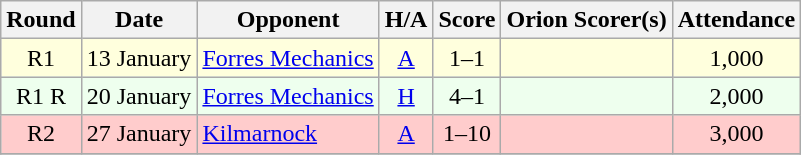<table class="wikitable" style="text-align:center">
<tr>
<th>Round</th>
<th>Date</th>
<th>Opponent</th>
<th>H/A</th>
<th>Score</th>
<th>Orion Scorer(s)</th>
<th>Attendance</th>
</tr>
<tr bgcolor=#FFFFDD>
<td>R1</td>
<td align=left>13 January</td>
<td align=left><a href='#'>Forres Mechanics</a></td>
<td><a href='#'>A</a></td>
<td>1–1</td>
<td align=left></td>
<td>1,000</td>
</tr>
<tr bgcolor=#EEFFEE>
<td>R1 R</td>
<td align=left>20 January</td>
<td align=left><a href='#'>Forres Mechanics</a></td>
<td><a href='#'>H</a></td>
<td>4–1</td>
<td align=left></td>
<td>2,000</td>
</tr>
<tr bgcolor=#FFCCCC>
<td>R2</td>
<td align=left>27 January</td>
<td align=left><a href='#'>Kilmarnock</a></td>
<td><a href='#'>A</a></td>
<td>1–10</td>
<td align=left></td>
<td>3,000</td>
</tr>
<tr>
</tr>
</table>
